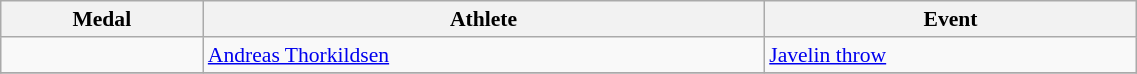<table class="wikitable" style="font-size:90%" width=60%>
<tr>
<th>Medal</th>
<th>Athlete</th>
<th>Event</th>
</tr>
<tr>
<td></td>
<td><a href='#'>Andreas Thorkildsen</a></td>
<td><a href='#'>Javelin throw</a></td>
</tr>
<tr>
</tr>
</table>
